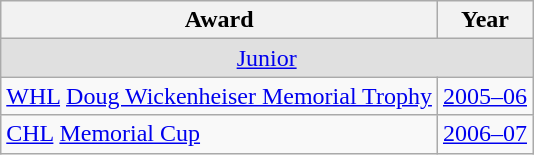<table class="wikitable">
<tr>
<th>Award</th>
<th>Year</th>
</tr>
<tr ALIGN="center" bgcolor="#e0e0e0">
<td colspan="3"><a href='#'>Junior</a></td>
</tr>
<tr>
<td><a href='#'>WHL</a> <a href='#'>Doug Wickenheiser Memorial Trophy</a></td>
<td><a href='#'>2005–06</a></td>
</tr>
<tr>
<td><a href='#'>CHL</a> <a href='#'>Memorial Cup</a></td>
<td><a href='#'>2006–07</a></td>
</tr>
</table>
